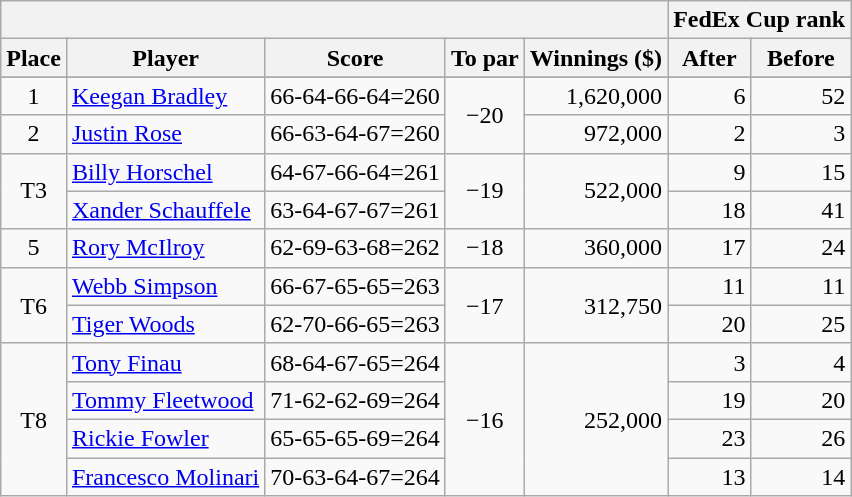<table class=wikitable>
<tr>
<th colspan=5></th>
<th colspan=2>FedEx Cup rank</th>
</tr>
<tr>
<th>Place</th>
<th>Player</th>
<th>Score</th>
<th>To par</th>
<th>Winnings ($)</th>
<th>After</th>
<th>Before</th>
</tr>
<tr>
</tr>
<tr>
<td align=center>1</td>
<td> <a href='#'>Keegan Bradley</a></td>
<td>66-64-66-64=260</td>
<td rowspan=2 align=center>−20</td>
<td align=right>1,620,000</td>
<td align=right>6</td>
<td align=right>52</td>
</tr>
<tr>
<td align=center>2</td>
<td> <a href='#'>Justin Rose</a></td>
<td>66-63-64-67=260</td>
<td align=right>972,000</td>
<td align=right>2</td>
<td align=right>3</td>
</tr>
<tr>
<td align=center rowspan=2>T3</td>
<td> <a href='#'>Billy Horschel</a></td>
<td>64-67-66-64=261</td>
<td align=center rowspan=2>−19</td>
<td align=right rowspan=2>522,000</td>
<td align=right>9</td>
<td align=right>15</td>
</tr>
<tr>
<td> <a href='#'>Xander Schauffele</a></td>
<td>63-64-67-67=261</td>
<td align=right>18</td>
<td align=right>41</td>
</tr>
<tr>
<td align=center>5</td>
<td> <a href='#'>Rory McIlroy</a></td>
<td>62-69-63-68=262</td>
<td align=center>−18</td>
<td align=right>360,000</td>
<td align=right>17</td>
<td align=right>24</td>
</tr>
<tr>
<td align=center rowspan=2>T6</td>
<td> <a href='#'>Webb Simpson</a></td>
<td>66-67-65-65=263</td>
<td align=center rowspan=2>−17</td>
<td align=right rowspan=2>312,750</td>
<td align=right>11</td>
<td align=right>11</td>
</tr>
<tr>
<td> <a href='#'>Tiger Woods</a></td>
<td>62-70-66-65=263</td>
<td align=right>20</td>
<td align=right>25</td>
</tr>
<tr>
<td align=center rowspan=4>T8</td>
<td> <a href='#'>Tony Finau</a></td>
<td>68-64-67-65=264</td>
<td align=center rowspan=4>−16</td>
<td align=right rowspan=4>252,000</td>
<td align=right>3</td>
<td align=right>4</td>
</tr>
<tr>
<td> <a href='#'>Tommy Fleetwood</a></td>
<td>71-62-62-69=264</td>
<td align=right>19</td>
<td align=right>20</td>
</tr>
<tr>
<td> <a href='#'>Rickie Fowler</a></td>
<td>65-65-65-69=264</td>
<td align=right>23</td>
<td align=right>26</td>
</tr>
<tr>
<td> <a href='#'>Francesco Molinari</a></td>
<td>70-63-64-67=264</td>
<td align=right>13</td>
<td align=right>14</td>
</tr>
</table>
